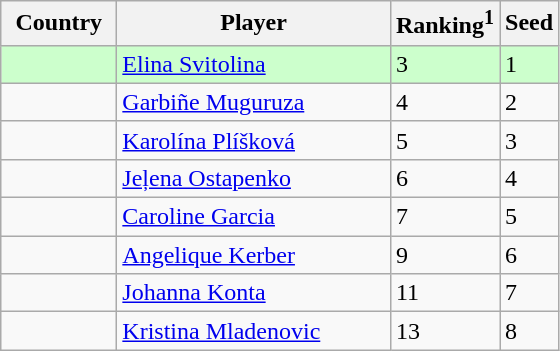<table class="sortable wikitable">
<tr>
<th width="70">Country</th>
<th width="175">Player</th>
<th>Ranking<sup>1</sup></th>
<th>Seed</th>
</tr>
<tr style="background:#cfc;">
<td></td>
<td><a href='#'>Elina Svitolina</a></td>
<td>3</td>
<td>1</td>
</tr>
<tr>
<td></td>
<td><a href='#'>Garbiñe Muguruza</a></td>
<td>4</td>
<td>2</td>
</tr>
<tr>
<td></td>
<td><a href='#'>Karolína Plíšková</a></td>
<td>5</td>
<td>3</td>
</tr>
<tr>
<td></td>
<td><a href='#'>Jeļena Ostapenko</a></td>
<td>6</td>
<td>4</td>
</tr>
<tr>
<td></td>
<td><a href='#'>Caroline Garcia</a></td>
<td>7</td>
<td>5</td>
</tr>
<tr>
<td></td>
<td><a href='#'>Angelique Kerber</a></td>
<td>9</td>
<td>6</td>
</tr>
<tr>
<td></td>
<td><a href='#'>Johanna Konta</a></td>
<td>11</td>
<td>7</td>
</tr>
<tr>
<td></td>
<td><a href='#'>Kristina Mladenovic</a></td>
<td>13</td>
<td>8</td>
</tr>
</table>
